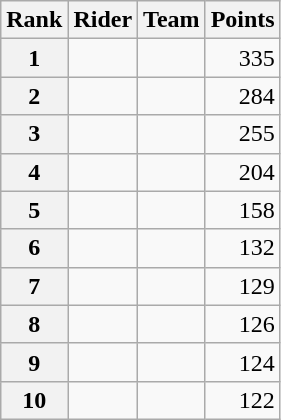<table class="wikitable">
<tr>
<th scope="col">Rank</th>
<th scope="col">Rider</th>
<th scope="col">Team</th>
<th scope="col">Points</th>
</tr>
<tr>
<th scope="row">1</th>
<td> </td>
<td></td>
<td style="text-align:right;">335</td>
</tr>
<tr>
<th scope="row">2</th>
<td></td>
<td></td>
<td style="text-align:right;">284</td>
</tr>
<tr>
<th scope="row">3</th>
<td></td>
<td></td>
<td style="text-align:right;">255</td>
</tr>
<tr>
<th scope="row">4</th>
<td></td>
<td></td>
<td style="text-align:right;">204</td>
</tr>
<tr>
<th scope="row">5</th>
<td></td>
<td></td>
<td style="text-align:right;">158</td>
</tr>
<tr>
<th scope="row">6</th>
<td></td>
<td></td>
<td style="text-align:right;">132</td>
</tr>
<tr>
<th scope="row">7</th>
<td> </td>
<td></td>
<td style="text-align:right;">129</td>
</tr>
<tr>
<th scope="row">8</th>
<td></td>
<td></td>
<td style="text-align:right;">126</td>
</tr>
<tr>
<th scope="row">9</th>
<td> </td>
<td></td>
<td style="text-align:right;">124</td>
</tr>
<tr>
<th scope="row">10</th>
<td></td>
<td></td>
<td style="text-align:right;">122</td>
</tr>
</table>
